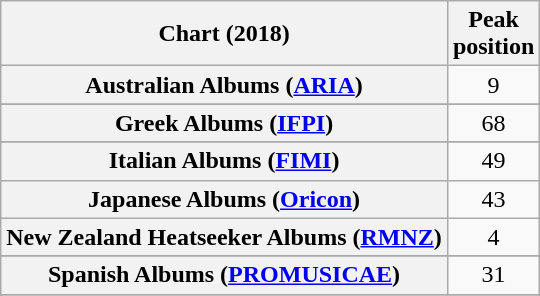<table class="wikitable sortable plainrowheaders" style="text-align:center">
<tr>
<th scope="col">Chart (2018)</th>
<th scope="col">Peak<br>position</th>
</tr>
<tr>
<th scope="row">Australian Albums (<a href='#'>ARIA</a>)</th>
<td>9</td>
</tr>
<tr>
</tr>
<tr>
</tr>
<tr>
</tr>
<tr>
</tr>
<tr>
</tr>
<tr>
</tr>
<tr>
</tr>
<tr>
</tr>
<tr>
<th scope="row">Greek Albums (<a href='#'>IFPI</a>)</th>
<td>68</td>
</tr>
<tr>
</tr>
<tr>
</tr>
<tr>
<th scope="row">Italian Albums (<a href='#'>FIMI</a>)</th>
<td>49</td>
</tr>
<tr>
<th scope="row">Japanese Albums (<a href='#'>Oricon</a>)</th>
<td>43</td>
</tr>
<tr>
<th scope="row">New Zealand Heatseeker Albums (<a href='#'>RMNZ</a>)</th>
<td>4</td>
</tr>
<tr>
</tr>
<tr>
</tr>
<tr>
<th scope="row">Spanish Albums (<a href='#'>PROMUSICAE</a>)</th>
<td>31</td>
</tr>
<tr>
</tr>
<tr>
</tr>
<tr>
</tr>
<tr>
</tr>
<tr>
</tr>
<tr>
</tr>
</table>
